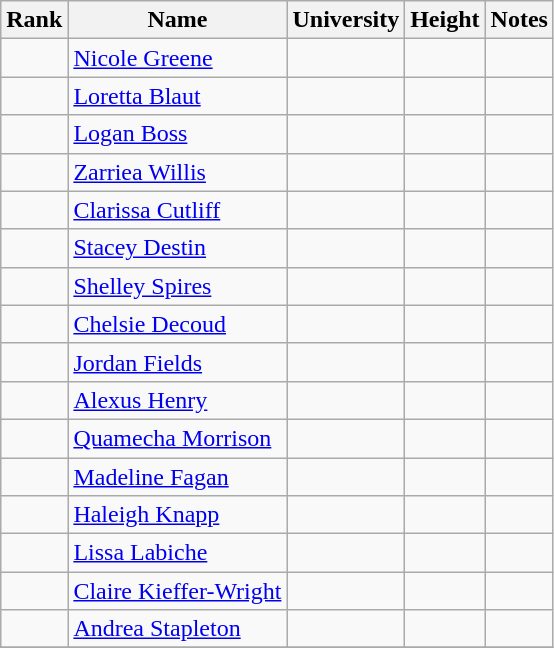<table class="wikitable sortable" style="text-align:center">
<tr>
<th>Rank</th>
<th>Name</th>
<th>University</th>
<th>Height</th>
<th>Notes</th>
</tr>
<tr>
<td></td>
<td align=left><a href='#'>Nicole Greene</a></td>
<td></td>
<td><strong></strong></td>
<td></td>
</tr>
<tr>
<td></td>
<td align=left><a href='#'>Loretta Blaut</a></td>
<td></td>
<td><strong></strong></td>
<td></td>
</tr>
<tr>
<td></td>
<td align=left><a href='#'>Logan Boss</a></td>
<td></td>
<td><strong></strong></td>
<td></td>
</tr>
<tr>
<td></td>
<td align=left><a href='#'>Zarriea Willis</a></td>
<td></td>
<td><strong></strong></td>
<td></td>
</tr>
<tr>
<td></td>
<td align=left><a href='#'>Clarissa Cutliff</a></td>
<td></td>
<td><strong></strong></td>
<td></td>
</tr>
<tr>
<td></td>
<td align=left><a href='#'>Stacey Destin</a></td>
<td></td>
<td><strong></strong></td>
<td></td>
</tr>
<tr>
<td></td>
<td align=left><a href='#'>Shelley Spires</a></td>
<td></td>
<td><strong></strong></td>
<td></td>
</tr>
<tr>
<td></td>
<td align=left><a href='#'>Chelsie Decoud</a></td>
<td></td>
<td><strong></strong></td>
<td></td>
</tr>
<tr>
<td></td>
<td align=left><a href='#'>Jordan Fields</a></td>
<td></td>
<td><strong></strong></td>
<td></td>
</tr>
<tr>
<td></td>
<td align=left><a href='#'>Alexus Henry</a></td>
<td></td>
<td><strong></strong></td>
<td></td>
</tr>
<tr>
<td></td>
<td align=left><a href='#'>Quamecha Morrison</a></td>
<td></td>
<td><strong></strong></td>
<td></td>
</tr>
<tr>
<td></td>
<td align=left><a href='#'>Madeline Fagan</a></td>
<td></td>
<td><strong></strong></td>
<td></td>
</tr>
<tr>
<td></td>
<td align=left><a href='#'>Haleigh Knapp</a></td>
<td></td>
<td><strong></strong></td>
<td></td>
</tr>
<tr>
<td></td>
<td align=left><a href='#'>Lissa Labiche</a></td>
<td></td>
<td><strong></strong></td>
<td></td>
</tr>
<tr>
<td></td>
<td align=left><a href='#'>Claire Kieffer-Wright</a></td>
<td></td>
<td><strong></strong></td>
<td></td>
</tr>
<tr>
<td></td>
<td align=left><a href='#'>Andrea Stapleton</a></td>
<td></td>
<td><strong></strong></td>
<td></td>
</tr>
<tr>
</tr>
</table>
